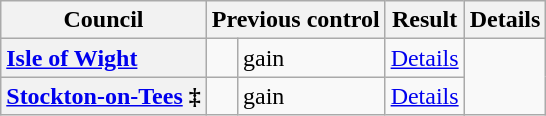<table class="wikitable sortable" border="1">
<tr>
<th scope="col">Council</th>
<th colspan=2>Previous control</th>
<th colspan=2>Result</th>
<th class="unsortable" scope="col">Details</th>
</tr>
<tr>
<th scope="row" style="text-align: left;"><a href='#'>Isle of Wight</a></th>
<td></td>
<td> gain</td>
<td><a href='#'>Details</a></td>
</tr>
<tr>
<th scope="row" style="text-align: left;"><a href='#'>Stockton-on-Tees</a> ‡</th>
<td></td>
<td> gain</td>
<td><a href='#'>Details</a></td>
</tr>
</table>
